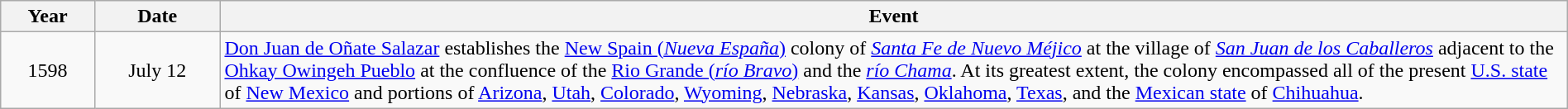<table class="wikitable" style="width:100%;">
<tr>
<th style="width:6%">Year</th>
<th style="width:8%">Date</th>
<th style="width:86%">Event</th>
</tr>
<tr>
<td align=center>1598</td>
<td align=center>July 12</td>
<td><a href='#'>Don Juan de Oñate Salazar</a> establishes the <a href='#'>New Spain (<em>Nueva España</em>)</a> colony of <em><a href='#'>Santa Fe de Nuevo Méjico</a></em> at the village of <em><a href='#'>San Juan de los Caballeros</a></em> adjacent to the <a href='#'>Ohkay Owingeh Pueblo</a> at the confluence of the <a href='#'>Rio Grande (<em>río Bravo</em>)</a> and the <a href='#'><em>río Chama</em></a>. At its greatest extent, the colony encompassed all of the present <a href='#'>U.S. state</a> of <a href='#'>New Mexico</a> and portions of <a href='#'>Arizona</a>, <a href='#'>Utah</a>, <a href='#'>Colorado</a>, <a href='#'>Wyoming</a>, <a href='#'>Nebraska</a>, <a href='#'>Kansas</a>, <a href='#'>Oklahoma</a>, <a href='#'>Texas</a>, and the <a href='#'>Mexican state</a> of <a href='#'>Chihuahua</a>.</td>
</tr>
</table>
